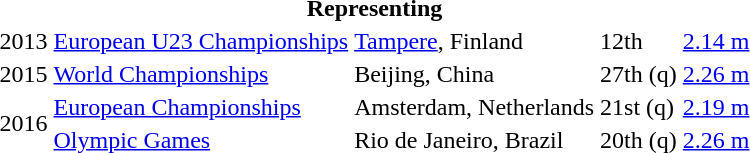<table>
<tr>
<th colspan="5">Representing </th>
</tr>
<tr>
<td>2013</td>
<td><a href='#'>European U23 Championships</a></td>
<td><a href='#'>Tampere</a>, Finland</td>
<td>12th</td>
<td><a href='#'>2.14 m</a></td>
</tr>
<tr>
<td>2015</td>
<td><a href='#'>World Championships</a></td>
<td>Beijing, China</td>
<td>27th (q)</td>
<td><a href='#'>2.26 m</a></td>
</tr>
<tr>
<td rowspan=2>2016</td>
<td><a href='#'>European Championships</a></td>
<td>Amsterdam, Netherlands</td>
<td>21st (q)</td>
<td><a href='#'>2.19 m</a></td>
</tr>
<tr>
<td><a href='#'>Olympic Games</a></td>
<td>Rio de Janeiro, Brazil</td>
<td>20th (q)</td>
<td><a href='#'>2.26 m</a></td>
</tr>
</table>
